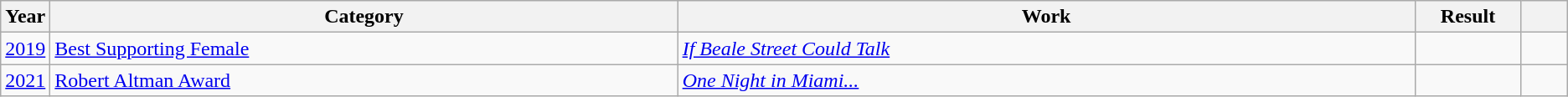<table class=wikitable>
<tr>
<th scope="col" style="width:1em;">Year</th>
<th scope="col" style="width:33em;">Category</th>
<th scope="col" style="width:39em;">Work</th>
<th scope="col" style="width:5em;">Result</th>
<th scope="col" style="width:2em;"></th>
</tr>
<tr>
<td><a href='#'>2019</a></td>
<td><a href='#'>Best Supporting Female</a></td>
<td><em><a href='#'>If Beale Street Could Talk</a></em></td>
<td></td>
<td style="text-align:center;"></td>
</tr>
<tr>
<td><a href='#'>2021</a></td>
<td><a href='#'>Robert Altman Award</a></td>
<td><em><a href='#'>One Night in Miami...</a></em></td>
<td></td>
<td style="text-align:center;"></td>
</tr>
</table>
